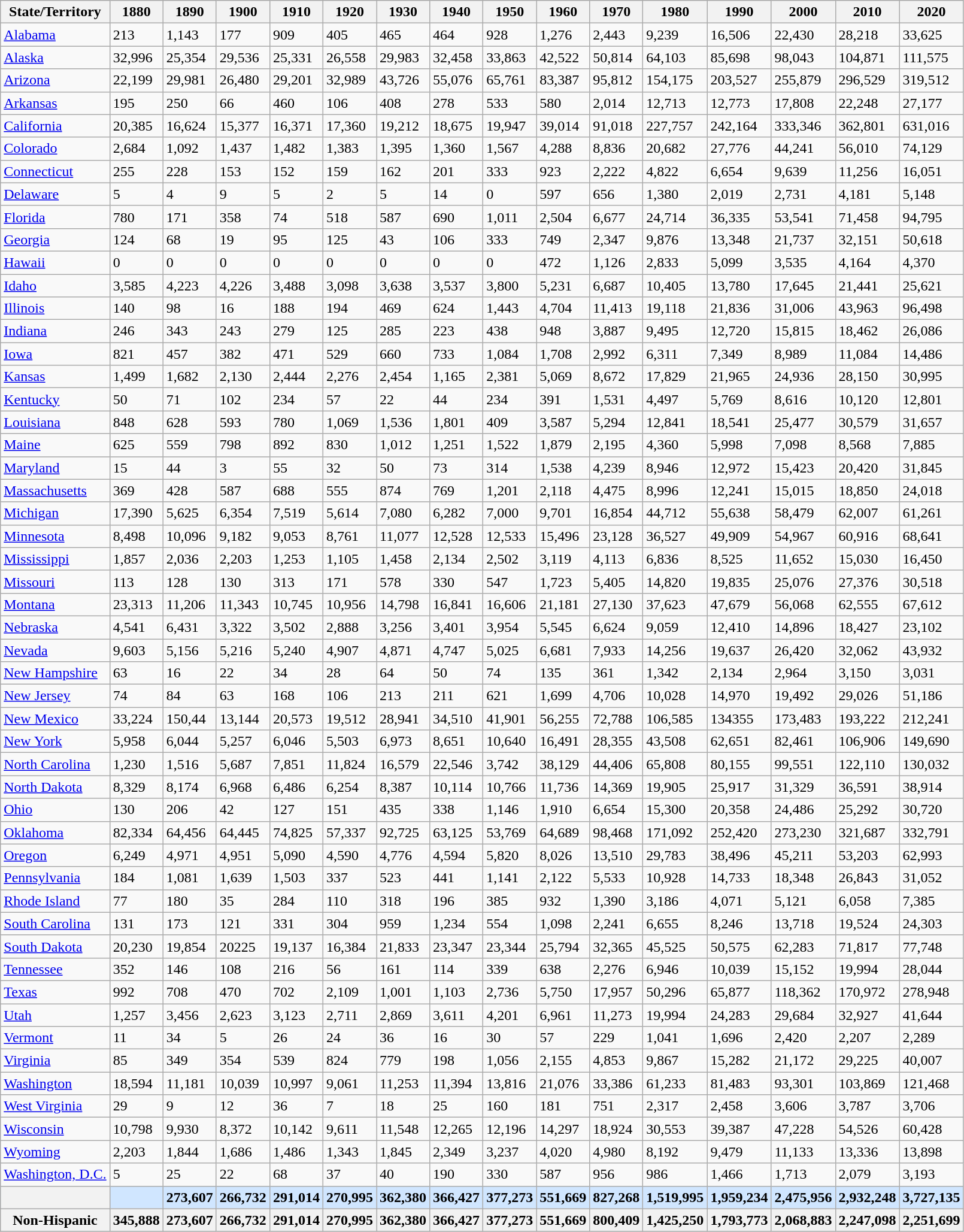<table class="wikitable sortable">
<tr>
<th>State/Territory</th>
<th>1880</th>
<th>1890</th>
<th>1900</th>
<th>1910</th>
<th>1920</th>
<th>1930</th>
<th>1940</th>
<th>1950</th>
<th>1960</th>
<th>1970</th>
<th>1980</th>
<th>1990</th>
<th>2000</th>
<th>2010</th>
<th>2020</th>
</tr>
<tr>
<td scope="row"> <a href='#'>Alabama</a></td>
<td>213</td>
<td>1,143</td>
<td>177</td>
<td>909</td>
<td>405</td>
<td>465</td>
<td>464</td>
<td>928</td>
<td>1,276</td>
<td>2,443</td>
<td>9,239</td>
<td>16,506</td>
<td>22,430</td>
<td>28,218</td>
<td>33,625</td>
</tr>
<tr>
<td scope="row"> <a href='#'>Alaska</a></td>
<td>32,996</td>
<td>25,354</td>
<td>29,536</td>
<td>25,331</td>
<td>26,558</td>
<td>29,983</td>
<td>32,458</td>
<td>33,863</td>
<td>42,522</td>
<td>50,814</td>
<td>64,103</td>
<td>85,698</td>
<td>98,043</td>
<td>104,871</td>
<td>111,575</td>
</tr>
<tr>
<td scope="row"> <a href='#'>Arizona</a></td>
<td>22,199</td>
<td>29,981</td>
<td>26,480</td>
<td>29,201</td>
<td>32,989</td>
<td>43,726</td>
<td>55,076</td>
<td>65,761</td>
<td>83,387</td>
<td>95,812</td>
<td>154,175</td>
<td>203,527</td>
<td>255,879</td>
<td>296,529</td>
<td>319,512</td>
</tr>
<tr>
<td scope="row"> <a href='#'>Arkansas</a></td>
<td>195</td>
<td>250</td>
<td>66</td>
<td>460</td>
<td>106</td>
<td>408</td>
<td>278</td>
<td>533</td>
<td>580</td>
<td>2,014</td>
<td>12,713</td>
<td>12,773</td>
<td>17,808</td>
<td>22,248</td>
<td>27,177</td>
</tr>
<tr>
<td scope="row"> <a href='#'>California</a></td>
<td>20,385</td>
<td>16,624</td>
<td>15,377</td>
<td>16,371</td>
<td>17,360</td>
<td>19,212</td>
<td>18,675</td>
<td>19,947</td>
<td>39,014</td>
<td>91,018</td>
<td>227,757</td>
<td>242,164</td>
<td>333,346</td>
<td>362,801</td>
<td>631,016</td>
</tr>
<tr>
<td scope="row"> <a href='#'>Colorado</a></td>
<td>2,684</td>
<td>1,092</td>
<td>1,437</td>
<td>1,482</td>
<td>1,383</td>
<td>1,395</td>
<td>1,360</td>
<td>1,567</td>
<td>4,288</td>
<td>8,836</td>
<td>20,682</td>
<td>27,776</td>
<td>44,241</td>
<td>56,010</td>
<td>74,129</td>
</tr>
<tr>
<td scope="row"> <a href='#'>Connecticut</a></td>
<td>255</td>
<td>228</td>
<td>153</td>
<td>152</td>
<td>159</td>
<td>162</td>
<td>201</td>
<td>333</td>
<td>923</td>
<td>2,222</td>
<td>4,822</td>
<td>6,654</td>
<td>9,639</td>
<td>11,256</td>
<td>16,051</td>
</tr>
<tr>
<td scope="row"> <a href='#'>Delaware</a></td>
<td>5</td>
<td>4</td>
<td>9</td>
<td>5</td>
<td>2</td>
<td>5</td>
<td>14</td>
<td>0</td>
<td>597</td>
<td>656</td>
<td>1,380</td>
<td>2,019</td>
<td>2,731</td>
<td>4,181</td>
<td>5,148</td>
</tr>
<tr>
<td scope="row"> <a href='#'>Florida</a></td>
<td>780</td>
<td>171</td>
<td>358</td>
<td>74</td>
<td>518</td>
<td>587</td>
<td>690</td>
<td>1,011</td>
<td>2,504</td>
<td>6,677</td>
<td>24,714</td>
<td>36,335</td>
<td>53,541</td>
<td>71,458</td>
<td>94,795</td>
</tr>
<tr>
<td scope="row"> <a href='#'>Georgia</a></td>
<td>124</td>
<td>68</td>
<td>19</td>
<td>95</td>
<td>125</td>
<td>43</td>
<td>106</td>
<td>333</td>
<td>749</td>
<td>2,347</td>
<td>9,876</td>
<td>13,348</td>
<td>21,737</td>
<td>32,151</td>
<td>50,618</td>
</tr>
<tr>
<td scope="row"> <a href='#'>Hawaii</a></td>
<td>0</td>
<td>0</td>
<td>0</td>
<td>0</td>
<td>0</td>
<td>0</td>
<td>0</td>
<td>0</td>
<td>472</td>
<td>1,126</td>
<td>2,833</td>
<td>5,099</td>
<td>3,535</td>
<td>4,164</td>
<td>4,370</td>
</tr>
<tr>
<td scope="row"> <a href='#'>Idaho</a></td>
<td>3,585</td>
<td>4,223</td>
<td>4,226</td>
<td>3,488</td>
<td>3,098</td>
<td>3,638</td>
<td>3,537</td>
<td>3,800</td>
<td>5,231</td>
<td>6,687</td>
<td>10,405</td>
<td>13,780</td>
<td>17,645</td>
<td>21,441</td>
<td>25,621</td>
</tr>
<tr>
<td scope="row"> <a href='#'>Illinois</a></td>
<td>140</td>
<td>98</td>
<td>16</td>
<td>188</td>
<td>194</td>
<td>469</td>
<td>624</td>
<td>1,443</td>
<td>4,704</td>
<td>11,413</td>
<td>19,118</td>
<td>21,836</td>
<td>31,006</td>
<td>43,963</td>
<td>96,498</td>
</tr>
<tr>
<td scope="row"> <a href='#'>Indiana</a></td>
<td>246</td>
<td>343</td>
<td>243</td>
<td>279</td>
<td>125</td>
<td>285</td>
<td>223</td>
<td>438</td>
<td>948</td>
<td>3,887</td>
<td>9,495</td>
<td>12,720</td>
<td>15,815</td>
<td>18,462</td>
<td>26,086</td>
</tr>
<tr>
<td scope="row"> <a href='#'>Iowa</a></td>
<td>821</td>
<td>457</td>
<td>382</td>
<td>471</td>
<td>529</td>
<td>660</td>
<td>733</td>
<td>1,084</td>
<td>1,708</td>
<td>2,992</td>
<td>6,311</td>
<td>7,349</td>
<td>8,989</td>
<td>11,084</td>
<td>14,486</td>
</tr>
<tr>
<td scope="row"> <a href='#'>Kansas</a></td>
<td>1,499</td>
<td>1,682</td>
<td>2,130</td>
<td>2,444</td>
<td>2,276</td>
<td>2,454</td>
<td>1,165</td>
<td>2,381</td>
<td>5,069</td>
<td>8,672</td>
<td>17,829</td>
<td>21,965</td>
<td>24,936</td>
<td>28,150</td>
<td>30,995</td>
</tr>
<tr>
<td scope="row"> <a href='#'>Kentucky</a></td>
<td>50</td>
<td>71</td>
<td>102</td>
<td>234</td>
<td>57</td>
<td>22</td>
<td>44</td>
<td>234</td>
<td>391</td>
<td>1,531</td>
<td>4,497</td>
<td>5,769</td>
<td>8,616</td>
<td>10,120</td>
<td>12,801</td>
</tr>
<tr>
<td scope="row"> <a href='#'>Louisiana</a></td>
<td>848</td>
<td>628</td>
<td>593</td>
<td>780</td>
<td>1,069</td>
<td>1,536</td>
<td>1,801</td>
<td>409</td>
<td>3,587</td>
<td>5,294</td>
<td>12,841</td>
<td>18,541</td>
<td>25,477</td>
<td>30,579</td>
<td>31,657</td>
</tr>
<tr>
<td scope="row"> <a href='#'>Maine</a></td>
<td>625</td>
<td>559</td>
<td>798</td>
<td>892</td>
<td>830</td>
<td>1,012</td>
<td>1,251</td>
<td>1,522</td>
<td>1,879</td>
<td>2,195</td>
<td>4,360</td>
<td>5,998</td>
<td>7,098</td>
<td>8,568</td>
<td>7,885</td>
</tr>
<tr>
<td scope="row"> <a href='#'>Maryland</a></td>
<td>15</td>
<td>44</td>
<td>3</td>
<td>55</td>
<td>32</td>
<td>50</td>
<td>73</td>
<td>314</td>
<td>1,538</td>
<td>4,239</td>
<td>8,946</td>
<td>12,972</td>
<td>15,423</td>
<td>20,420</td>
<td>31,845</td>
</tr>
<tr>
<td scope="row"> <a href='#'>Massachusetts</a></td>
<td>369</td>
<td>428</td>
<td>587</td>
<td>688</td>
<td>555</td>
<td>874</td>
<td>769</td>
<td>1,201</td>
<td>2,118</td>
<td>4,475</td>
<td>8,996</td>
<td>12,241</td>
<td>15,015</td>
<td>18,850</td>
<td>24,018</td>
</tr>
<tr>
<td scope="row"> <a href='#'>Michigan</a></td>
<td>17,390</td>
<td>5,625</td>
<td>6,354</td>
<td>7,519</td>
<td>5,614</td>
<td>7,080</td>
<td>6,282</td>
<td>7,000</td>
<td>9,701</td>
<td>16,854</td>
<td>44,712</td>
<td>55,638</td>
<td>58,479</td>
<td>62,007</td>
<td>61,261</td>
</tr>
<tr>
<td scope="row"> <a href='#'>Minnesota</a></td>
<td>8,498</td>
<td>10,096</td>
<td>9,182</td>
<td>9,053</td>
<td>8,761</td>
<td>11,077</td>
<td>12,528</td>
<td>12,533</td>
<td>15,496</td>
<td>23,128</td>
<td>36,527</td>
<td>49,909</td>
<td>54,967</td>
<td>60,916</td>
<td>68,641</td>
</tr>
<tr>
<td scope="row"> <a href='#'>Mississippi</a></td>
<td>1,857</td>
<td>2,036</td>
<td>2,203</td>
<td>1,253</td>
<td>1,105</td>
<td>1,458</td>
<td>2,134</td>
<td>2,502</td>
<td>3,119</td>
<td>4,113</td>
<td>6,836</td>
<td>8,525</td>
<td>11,652</td>
<td>15,030</td>
<td>16,450</td>
</tr>
<tr>
<td scope="row"> <a href='#'>Missouri</a></td>
<td>113</td>
<td>128</td>
<td>130</td>
<td>313</td>
<td>171</td>
<td>578</td>
<td>330</td>
<td>547</td>
<td>1,723</td>
<td>5,405</td>
<td>14,820</td>
<td>19,835</td>
<td>25,076</td>
<td>27,376</td>
<td>30,518</td>
</tr>
<tr>
<td scope="row"> <a href='#'>Montana</a></td>
<td>23,313</td>
<td>11,206</td>
<td>11,343</td>
<td>10,745</td>
<td>10,956</td>
<td>14,798</td>
<td>16,841</td>
<td>16,606</td>
<td>21,181</td>
<td>27,130</td>
<td>37,623</td>
<td>47,679</td>
<td>56,068</td>
<td>62,555</td>
<td>67,612</td>
</tr>
<tr>
<td scope="row"> <a href='#'>Nebraska</a></td>
<td>4,541</td>
<td>6,431</td>
<td>3,322</td>
<td>3,502</td>
<td>2,888</td>
<td>3,256</td>
<td>3,401</td>
<td>3,954</td>
<td>5,545</td>
<td>6,624</td>
<td>9,059</td>
<td>12,410</td>
<td>14,896</td>
<td>18,427</td>
<td>23,102</td>
</tr>
<tr>
<td scope="row"> <a href='#'>Nevada</a></td>
<td>9,603</td>
<td>5,156</td>
<td>5,216</td>
<td>5,240</td>
<td>4,907</td>
<td>4,871</td>
<td>4,747</td>
<td>5,025</td>
<td>6,681</td>
<td>7,933</td>
<td>14,256</td>
<td>19,637</td>
<td>26,420</td>
<td>32,062</td>
<td>43,932</td>
</tr>
<tr>
<td scope="row"> <a href='#'>New Hampshire</a></td>
<td>63</td>
<td>16</td>
<td>22</td>
<td>34</td>
<td>28</td>
<td>64</td>
<td>50</td>
<td>74</td>
<td>135</td>
<td>361</td>
<td>1,342</td>
<td>2,134</td>
<td>2,964</td>
<td>3,150</td>
<td>3,031</td>
</tr>
<tr>
<td scope="row"> <a href='#'>New Jersey</a></td>
<td>74</td>
<td>84</td>
<td>63</td>
<td>168</td>
<td>106</td>
<td>213</td>
<td>211</td>
<td>621</td>
<td>1,699</td>
<td>4,706</td>
<td>10,028</td>
<td>14,970</td>
<td>19,492</td>
<td>29,026</td>
<td>51,186</td>
</tr>
<tr>
<td scope="row"> <a href='#'>New Mexico</a></td>
<td>33,224</td>
<td>150,44</td>
<td>13,144</td>
<td>20,573</td>
<td>19,512</td>
<td>28,941</td>
<td>34,510</td>
<td>41,901</td>
<td>56,255</td>
<td>72,788</td>
<td>106,585</td>
<td>134355</td>
<td>173,483</td>
<td>193,222</td>
<td>212,241</td>
</tr>
<tr>
<td scope="row"> <a href='#'>New York</a></td>
<td>5,958</td>
<td>6,044</td>
<td>5,257</td>
<td>6,046</td>
<td>5,503</td>
<td>6,973</td>
<td>8,651</td>
<td>10,640</td>
<td>16,491</td>
<td>28,355</td>
<td>43,508</td>
<td>62,651</td>
<td>82,461</td>
<td>106,906</td>
<td>149,690</td>
</tr>
<tr>
<td scope="row"> <a href='#'>North Carolina</a></td>
<td>1,230</td>
<td>1,516</td>
<td>5,687</td>
<td>7,851</td>
<td>11,824</td>
<td>16,579</td>
<td>22,546</td>
<td>3,742</td>
<td>38,129</td>
<td>44,406</td>
<td>65,808</td>
<td>80,155</td>
<td>99,551</td>
<td>122,110</td>
<td>130,032</td>
</tr>
<tr>
<td scope="row"> <a href='#'>North Dakota</a></td>
<td>8,329</td>
<td>8,174</td>
<td>6,968</td>
<td>6,486</td>
<td>6,254</td>
<td>8,387</td>
<td>10,114</td>
<td>10,766</td>
<td>11,736</td>
<td>14,369</td>
<td>19,905</td>
<td>25,917</td>
<td>31,329</td>
<td>36,591</td>
<td>38,914</td>
</tr>
<tr>
<td scope="row"> <a href='#'>Ohio</a></td>
<td>130</td>
<td>206</td>
<td>42</td>
<td>127</td>
<td>151</td>
<td>435</td>
<td>338</td>
<td>1,146</td>
<td>1,910</td>
<td>6,654</td>
<td>15,300</td>
<td>20,358</td>
<td>24,486</td>
<td>25,292</td>
<td>30,720</td>
</tr>
<tr>
<td scope="row"> <a href='#'>Oklahoma</a></td>
<td>82,334</td>
<td>64,456</td>
<td>64,445</td>
<td>74,825</td>
<td>57,337</td>
<td>92,725</td>
<td>63,125</td>
<td>53,769</td>
<td>64,689</td>
<td>98,468</td>
<td>171,092</td>
<td>252,420</td>
<td>273,230</td>
<td>321,687</td>
<td>332,791</td>
</tr>
<tr>
<td scope="row"> <a href='#'>Oregon</a></td>
<td>6,249</td>
<td>4,971</td>
<td>4,951</td>
<td>5,090</td>
<td>4,590</td>
<td>4,776</td>
<td>4,594</td>
<td>5,820</td>
<td>8,026</td>
<td>13,510</td>
<td>29,783</td>
<td>38,496</td>
<td>45,211</td>
<td>53,203</td>
<td>62,993</td>
</tr>
<tr>
<td scope="row"> <a href='#'>Pennsylvania</a></td>
<td>184</td>
<td>1,081</td>
<td>1,639</td>
<td>1,503</td>
<td>337</td>
<td>523</td>
<td>441</td>
<td>1,141</td>
<td>2,122</td>
<td>5,533</td>
<td>10,928</td>
<td>14,733</td>
<td>18,348</td>
<td>26,843</td>
<td>31,052</td>
</tr>
<tr>
<td scope="row"> <a href='#'>Rhode Island</a></td>
<td>77</td>
<td>180</td>
<td>35</td>
<td>284</td>
<td>110</td>
<td>318</td>
<td>196</td>
<td>385</td>
<td>932</td>
<td>1,390</td>
<td>3,186</td>
<td>4,071</td>
<td>5,121</td>
<td>6,058</td>
<td>7,385</td>
</tr>
<tr>
<td scope="row"> <a href='#'>South Carolina</a></td>
<td>131</td>
<td>173</td>
<td>121</td>
<td>331</td>
<td>304</td>
<td>959</td>
<td>1,234</td>
<td>554</td>
<td>1,098</td>
<td>2,241</td>
<td>6,655</td>
<td>8,246</td>
<td>13,718</td>
<td>19,524</td>
<td>24,303</td>
</tr>
<tr>
<td scope="row"> <a href='#'>South Dakota</a></td>
<td>20,230</td>
<td>19,854</td>
<td>20225</td>
<td>19,137</td>
<td>16,384</td>
<td>21,833</td>
<td>23,347</td>
<td>23,344</td>
<td>25,794</td>
<td>32,365</td>
<td>45,525</td>
<td>50,575</td>
<td>62,283</td>
<td>71,817</td>
<td>77,748</td>
</tr>
<tr>
<td scope="row"> <a href='#'>Tennessee</a></td>
<td>352</td>
<td>146</td>
<td>108</td>
<td>216</td>
<td>56</td>
<td>161</td>
<td>114</td>
<td>339</td>
<td>638</td>
<td>2,276</td>
<td>6,946</td>
<td>10,039</td>
<td>15,152</td>
<td>19,994</td>
<td>28,044</td>
</tr>
<tr>
<td scope="row"> <a href='#'>Texas</a></td>
<td>992</td>
<td>708</td>
<td>470</td>
<td>702</td>
<td>2,109</td>
<td>1,001</td>
<td>1,103</td>
<td>2,736</td>
<td>5,750</td>
<td>17,957</td>
<td>50,296</td>
<td>65,877</td>
<td>118,362</td>
<td>170,972</td>
<td>278,948</td>
</tr>
<tr>
<td scope="row"> <a href='#'>Utah</a></td>
<td>1,257</td>
<td>3,456</td>
<td>2,623</td>
<td>3,123</td>
<td>2,711</td>
<td>2,869</td>
<td>3,611</td>
<td>4,201</td>
<td>6,961</td>
<td>11,273</td>
<td>19,994</td>
<td>24,283</td>
<td>29,684</td>
<td>32,927</td>
<td>41,644</td>
</tr>
<tr>
<td scope="row"> <a href='#'>Vermont</a></td>
<td>11</td>
<td>34</td>
<td>5</td>
<td>26</td>
<td>24</td>
<td>36</td>
<td>16</td>
<td>30</td>
<td>57</td>
<td>229</td>
<td>1,041</td>
<td>1,696</td>
<td>2,420</td>
<td>2,207</td>
<td>2,289</td>
</tr>
<tr>
<td scope="row"> <a href='#'>Virginia</a></td>
<td>85</td>
<td>349</td>
<td>354</td>
<td>539</td>
<td>824</td>
<td>779</td>
<td>198</td>
<td>1,056</td>
<td>2,155</td>
<td>4,853</td>
<td>9,867</td>
<td>15,282</td>
<td>21,172</td>
<td>29,225</td>
<td>40,007</td>
</tr>
<tr>
<td scope="row"> <a href='#'>Washington</a></td>
<td>18,594</td>
<td>11,181</td>
<td>10,039</td>
<td>10,997</td>
<td>9,061</td>
<td>11,253</td>
<td>11,394</td>
<td>13,816</td>
<td>21,076</td>
<td>33,386</td>
<td>61,233</td>
<td>81,483</td>
<td>93,301</td>
<td>103,869</td>
<td>121,468</td>
</tr>
<tr>
<td scope="row"> <a href='#'>West Virginia</a></td>
<td>29</td>
<td>9</td>
<td>12</td>
<td>36</td>
<td>7</td>
<td>18</td>
<td>25</td>
<td>160</td>
<td>181</td>
<td>751</td>
<td>2,317</td>
<td>2,458</td>
<td>3,606</td>
<td>3,787</td>
<td>3,706</td>
</tr>
<tr>
<td scope="row"> <a href='#'>Wisconsin</a></td>
<td>10,798</td>
<td>9,930</td>
<td>8,372</td>
<td>10,142</td>
<td>9,611</td>
<td>11,548</td>
<td>12,265</td>
<td>12,196</td>
<td>14,297</td>
<td>18,924</td>
<td>30,553</td>
<td>39,387</td>
<td>47,228</td>
<td>54,526</td>
<td>60,428</td>
</tr>
<tr>
<td scope="row"> <a href='#'>Wyoming</a></td>
<td>2,203</td>
<td>1,844</td>
<td>1,686</td>
<td>1,486</td>
<td>1,343</td>
<td>1,845</td>
<td>2,349</td>
<td>3,237</td>
<td>4,020</td>
<td>4,980</td>
<td>8,192</td>
<td>9,479</td>
<td>11,133</td>
<td>13,336</td>
<td>13,898</td>
</tr>
<tr>
<td scope="row"> <a href='#'>Washington, D.C.</a></td>
<td>5</td>
<td>25</td>
<td>22</td>
<td>68</td>
<td>37</td>
<td>40</td>
<td>190</td>
<td>330</td>
<td>587</td>
<td>956</td>
<td>986</td>
<td>1,466</td>
<td>1,713</td>
<td>2,079</td>
<td>3,193</td>
</tr>
<tr style="background:#D0E6FF; font-weight:bold">
<th scope="row"><strong></strong></th>
<td></td>
<td>273,607</td>
<td>266,732</td>
<td>291,014</td>
<td>270,995</td>
<td>362,380</td>
<td>366,427</td>
<td>377,273</td>
<td>551,669</td>
<td>827,268</td>
<td>1,519,995</td>
<td>1,959,234</td>
<td>2,475,956</td>
<td>2,932,248</td>
<td>3,727,135</td>
</tr>
<tr>
<th>Non-Hispanic</th>
<th>345,888</th>
<th>273,607</th>
<th>266,732</th>
<th>291,014</th>
<th>270,995</th>
<th>362,380</th>
<th>366,427</th>
<th>377,273</th>
<th>551,669</th>
<th>800,409</th>
<th>1,425,250</th>
<th>1,793,773</th>
<th>2,068,883</th>
<th>2,247,098</th>
<th>2,251,699</th>
</tr>
</table>
